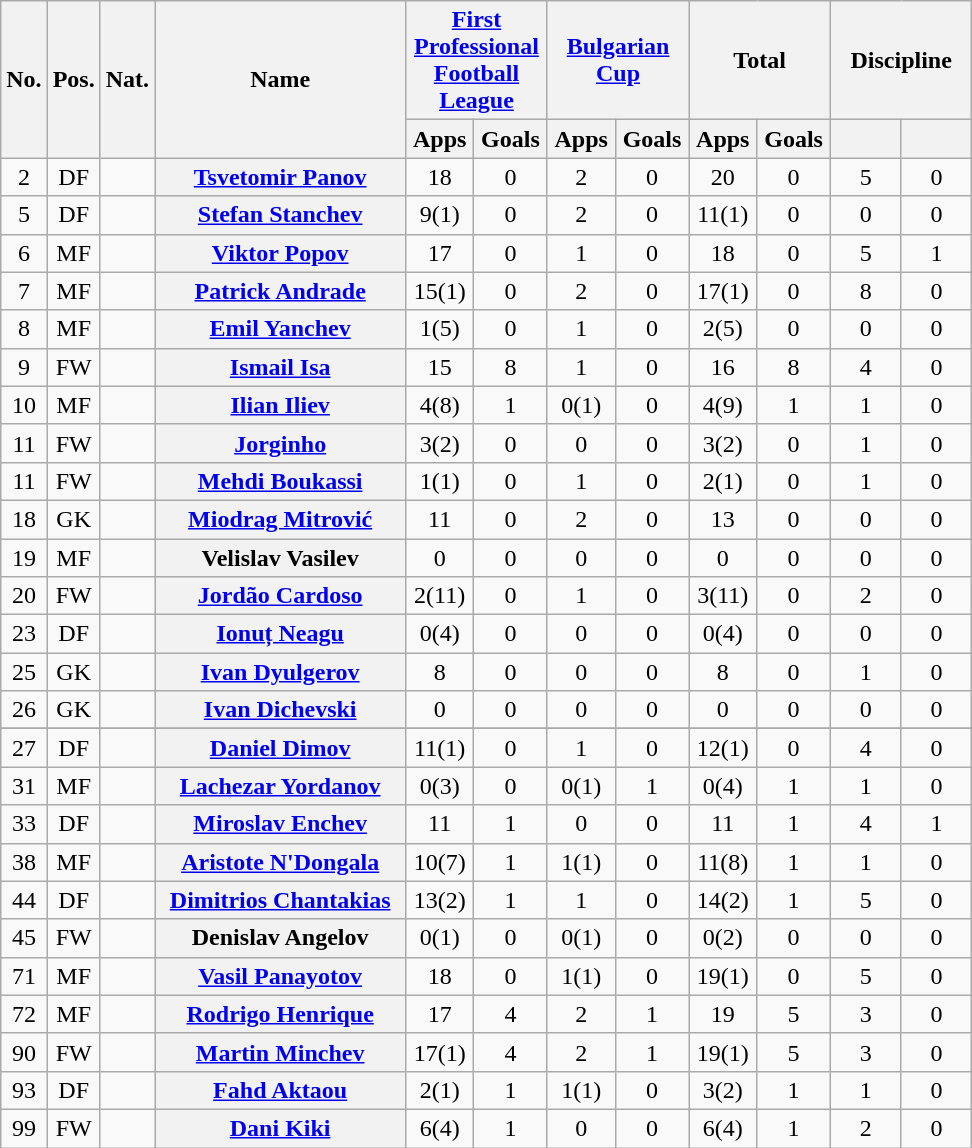<table class="wikitable sortable plainrowheaders" style="text-align:center">
<tr>
<th rowspan="2">No.</th>
<th rowspan="2">Pos.</th>
<th rowspan="2">Nat.</th>
<th rowspan="2" width="160">Name</th>
<th colspan="2" width="87"><a href='#'>First Professional Football League</a></th>
<th colspan="2" width="87"><a href='#'>Bulgarian Cup</a></th>
<th colspan="2" width="87">Total</th>
<th colspan="2" width="87">Discipline</th>
</tr>
<tr>
<th>Apps</th>
<th>Goals</th>
<th>Apps</th>
<th>Goals</th>
<th>Apps</th>
<th>Goals</th>
<th></th>
<th></th>
</tr>
<tr>
<td>2</td>
<td>DF</td>
<td></td>
<th scope=row><a href='#'>Tsvetomir Panov</a></th>
<td>18</td>
<td>0</td>
<td>2</td>
<td>0</td>
<td>20</td>
<td>0</td>
<td>5</td>
<td>0</td>
</tr>
<tr>
<td>5</td>
<td>DF</td>
<td></td>
<th scope=row><a href='#'>Stefan Stanchev</a></th>
<td>9(1)</td>
<td>0</td>
<td>2</td>
<td>0</td>
<td>11(1)</td>
<td>0</td>
<td>0</td>
<td>0</td>
</tr>
<tr>
<td>6</td>
<td>MF</td>
<td></td>
<th scope=row><a href='#'>Viktor Popov</a></th>
<td>17</td>
<td>0</td>
<td>1</td>
<td>0</td>
<td>18</td>
<td>0</td>
<td>5</td>
<td>1</td>
</tr>
<tr>
<td>7</td>
<td>MF</td>
<td></td>
<th scope=row><a href='#'>Patrick Andrade</a></th>
<td>15(1)</td>
<td>0</td>
<td>2</td>
<td>0</td>
<td>17(1)</td>
<td>0</td>
<td>8</td>
<td>0</td>
</tr>
<tr>
<td>8</td>
<td>MF</td>
<td></td>
<th scope=row><a href='#'>Emil Yanchev</a></th>
<td>1(5)</td>
<td>0</td>
<td>1</td>
<td>0</td>
<td>2(5)</td>
<td>0</td>
<td>0</td>
<td>0</td>
</tr>
<tr>
<td>9</td>
<td>FW</td>
<td></td>
<th scope=row><a href='#'>Ismail Isa</a></th>
<td>15</td>
<td>8</td>
<td>1</td>
<td>0</td>
<td>16</td>
<td>8</td>
<td>4</td>
<td>0</td>
</tr>
<tr>
<td>10</td>
<td>MF</td>
<td></td>
<th scope=row><a href='#'>Ilian Iliev</a></th>
<td>4(8)</td>
<td>1</td>
<td>0(1)</td>
<td>0</td>
<td>4(9)</td>
<td>1</td>
<td>1</td>
<td>0</td>
</tr>
<tr>
<td>11</td>
<td>FW</td>
<td></td>
<th scope=row><a href='#'>Jorginho</a></th>
<td>3(2)</td>
<td>0</td>
<td>0</td>
<td>0</td>
<td>3(2)</td>
<td>0</td>
<td>1</td>
<td>0</td>
</tr>
<tr>
<td>11</td>
<td>FW</td>
<td></td>
<th scope=row><a href='#'>Mehdi Boukassi</a></th>
<td>1(1)</td>
<td>0</td>
<td>1</td>
<td>0</td>
<td>2(1)</td>
<td>0</td>
<td>1</td>
<td>0</td>
</tr>
<tr>
<td>18</td>
<td>GK</td>
<td></td>
<th scope=row><a href='#'>Miodrag Mitrović</a></th>
<td>11</td>
<td>0</td>
<td>2</td>
<td>0</td>
<td>13</td>
<td>0</td>
<td>0</td>
<td>0</td>
</tr>
<tr>
<td>19</td>
<td>MF</td>
<td></td>
<th scope=row>Velislav Vasilev</th>
<td>0</td>
<td>0</td>
<td>0</td>
<td>0</td>
<td>0</td>
<td>0</td>
<td>0</td>
<td>0</td>
</tr>
<tr>
<td>20</td>
<td>FW</td>
<td></td>
<th scope=row><a href='#'>Jordão Cardoso</a></th>
<td>2(11)</td>
<td>0</td>
<td>1</td>
<td>0</td>
<td>3(11)</td>
<td>0</td>
<td>2</td>
<td>0</td>
</tr>
<tr>
<td>23</td>
<td>DF</td>
<td></td>
<th scope=row><a href='#'>Ionuț Neagu</a></th>
<td>0(4)</td>
<td>0</td>
<td>0</td>
<td>0</td>
<td>0(4)</td>
<td>0</td>
<td>0</td>
<td>0</td>
</tr>
<tr>
<td>25</td>
<td>GK</td>
<td></td>
<th scope=row><a href='#'>Ivan Dyulgerov</a></th>
<td>8</td>
<td>0</td>
<td>0</td>
<td>0</td>
<td>8</td>
<td>0</td>
<td>1</td>
<td>0</td>
</tr>
<tr>
<td>26</td>
<td>GK</td>
<td></td>
<th scope=row><a href='#'>Ivan Dichevski</a></th>
<td>0</td>
<td>0</td>
<td>0</td>
<td>0</td>
<td>0</td>
<td>0</td>
<td>0</td>
<td>0</td>
</tr>
<tr>
</tr>
<tr>
<td>27</td>
<td>DF</td>
<td></td>
<th scope=row><a href='#'>Daniel Dimov</a></th>
<td>11(1)</td>
<td>0</td>
<td>1</td>
<td>0</td>
<td>12(1)</td>
<td>0</td>
<td>4</td>
<td>0</td>
</tr>
<tr>
<td>31</td>
<td>MF</td>
<td></td>
<th scope=row><a href='#'>Lachezar Yordanov</a></th>
<td>0(3)</td>
<td>0</td>
<td>0(1)</td>
<td>1</td>
<td>0(4)</td>
<td>1</td>
<td>1</td>
<td>0</td>
</tr>
<tr>
<td>33</td>
<td>DF</td>
<td></td>
<th scope=row><a href='#'>Miroslav Enchev</a></th>
<td>11</td>
<td>1</td>
<td>0</td>
<td>0</td>
<td>11</td>
<td>1</td>
<td>4</td>
<td>1</td>
</tr>
<tr>
<td>38</td>
<td>MF</td>
<td></td>
<th scope=row><a href='#'>Aristote N'Dongala</a></th>
<td>10(7)</td>
<td>1</td>
<td>1(1)</td>
<td>0</td>
<td>11(8)</td>
<td>1</td>
<td>1</td>
<td>0</td>
</tr>
<tr>
<td>44</td>
<td>DF</td>
<td></td>
<th scope=row><a href='#'>Dimitrios Chantakias</a></th>
<td>13(2)</td>
<td>1</td>
<td>1</td>
<td>0</td>
<td>14(2)</td>
<td>1</td>
<td>5</td>
<td>0</td>
</tr>
<tr>
<td>45</td>
<td>FW</td>
<td></td>
<th scope=row>Denislav Angelov</th>
<td>0(1)</td>
<td>0</td>
<td>0(1)</td>
<td>0</td>
<td>0(2)</td>
<td>0</td>
<td>0</td>
<td>0</td>
</tr>
<tr>
<td>71</td>
<td>MF</td>
<td></td>
<th scope=row><a href='#'>Vasil Panayotov</a></th>
<td>18</td>
<td>0</td>
<td>1(1)</td>
<td>0</td>
<td>19(1)</td>
<td>0</td>
<td>5</td>
<td>0</td>
</tr>
<tr>
<td>72</td>
<td>MF</td>
<td></td>
<th scope=row><a href='#'>Rodrigo Henrique</a></th>
<td>17</td>
<td>4</td>
<td>2</td>
<td>1</td>
<td>19</td>
<td>5</td>
<td>3</td>
<td>0</td>
</tr>
<tr>
<td>90</td>
<td>FW</td>
<td></td>
<th scope=row><a href='#'>Martin Minchev</a></th>
<td>17(1)</td>
<td>4</td>
<td>2</td>
<td>1</td>
<td>19(1)</td>
<td>5</td>
<td>3</td>
<td>0</td>
</tr>
<tr>
<td>93</td>
<td>DF</td>
<td></td>
<th scope=row><a href='#'>Fahd Aktaou</a></th>
<td>2(1)</td>
<td>1</td>
<td>1(1)</td>
<td>0</td>
<td>3(2)</td>
<td>1</td>
<td>1</td>
<td>0</td>
</tr>
<tr>
<td>99</td>
<td>FW</td>
<td></td>
<th scope=row><a href='#'>Dani Kiki</a></th>
<td>6(4)</td>
<td>1</td>
<td>0</td>
<td>0</td>
<td>6(4)</td>
<td>1</td>
<td>2</td>
<td>0</td>
</tr>
</table>
